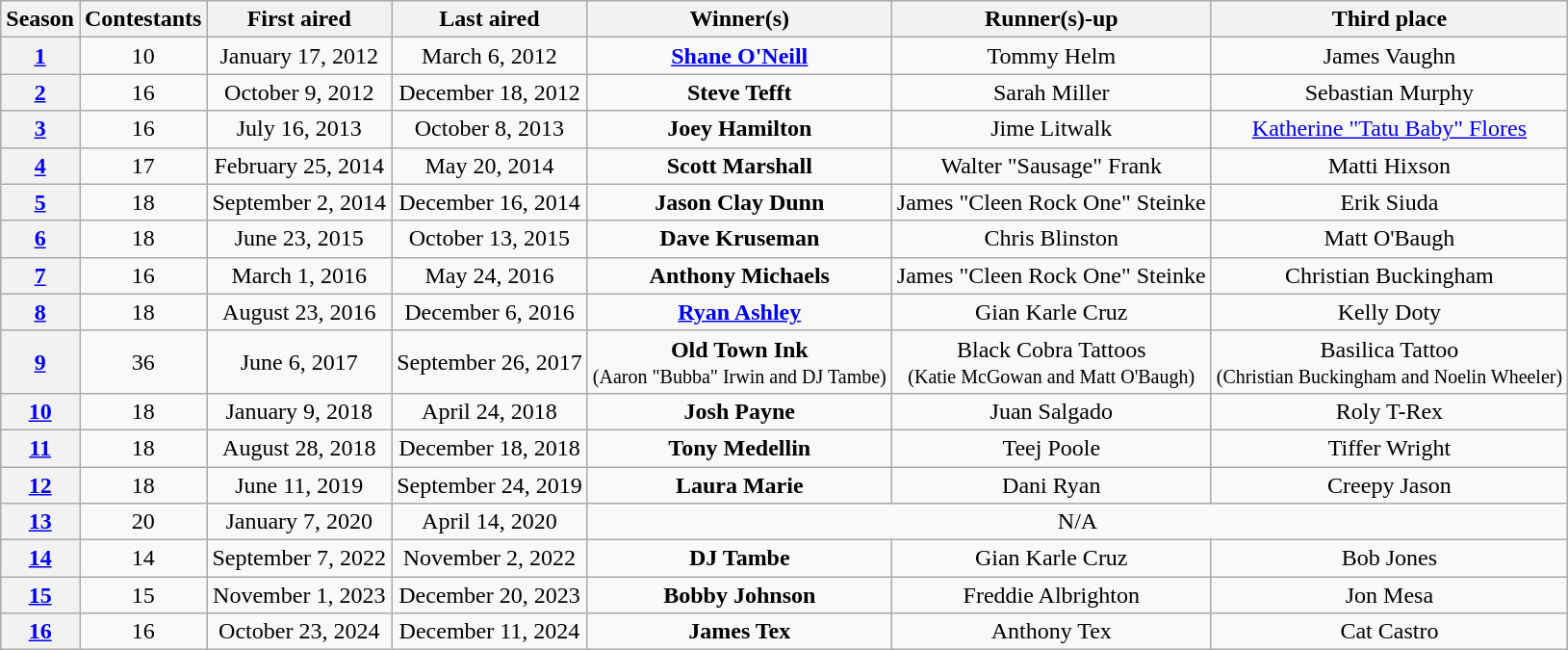<table class="wikitable" style="text-align:center">
<tr>
<th scope="col">Season</th>
<th scope="col">Contestants</th>
<th scope="col">First aired</th>
<th scope="col">Last aired</th>
<th scope="col">Winner(s)</th>
<th scope="col">Runner(s)-up</th>
<th scope="col">Third place</th>
</tr>
<tr>
<th scope="row"><a href='#'>1</a></th>
<td>10</td>
<td>January 17, 2012</td>
<td>March 6, 2012</td>
<td><strong><a href='#'>Shane O'Neill</a></strong></td>
<td>Tommy Helm</td>
<td>James Vaughn</td>
</tr>
<tr>
<th scope="row"><a href='#'>2</a></th>
<td>16</td>
<td>October 9, 2012</td>
<td>December 18, 2012</td>
<td><strong>Steve Tefft</strong></td>
<td>Sarah Miller</td>
<td>Sebastian Murphy</td>
</tr>
<tr>
<th scope="row"><a href='#'>3</a></th>
<td>16</td>
<td>July 16, 2013</td>
<td>October 8, 2013</td>
<td><strong>Joey Hamilton</strong></td>
<td>Jime Litwalk</td>
<td><a href='#'>Katherine "Tatu Baby" Flores</a></td>
</tr>
<tr>
<th scope="row"><a href='#'>4</a></th>
<td>17</td>
<td>February 25, 2014</td>
<td>May 20, 2014</td>
<td><strong>Scott Marshall</strong></td>
<td>Walter "Sausage" Frank</td>
<td>Matti Hixson</td>
</tr>
<tr>
<th scope="row"><a href='#'>5</a></th>
<td>18</td>
<td>September 2, 2014</td>
<td>December 16, 2014</td>
<td><strong>Jason Clay Dunn</strong></td>
<td>James "Cleen Rock One" Steinke</td>
<td>Erik Siuda</td>
</tr>
<tr>
<th scope="row"><a href='#'>6</a></th>
<td>18</td>
<td>June 23, 2015</td>
<td>October 13, 2015</td>
<td><strong>Dave Kruseman</strong></td>
<td>Chris Blinston</td>
<td>Matt O'Baugh</td>
</tr>
<tr>
<th scope="row"><a href='#'>7</a></th>
<td>16</td>
<td>March 1, 2016</td>
<td>May 24, 2016</td>
<td><strong>Anthony Michaels</strong></td>
<td>James "Cleen Rock One" Steinke</td>
<td>Christian Buckingham</td>
</tr>
<tr>
<th scope="row"><a href='#'>8</a></th>
<td>18</td>
<td>August 23, 2016</td>
<td>December 6, 2016</td>
<td><strong><a href='#'>Ryan Ashley</a></strong></td>
<td>Gian Karle Cruz</td>
<td>Kelly Doty</td>
</tr>
<tr>
<th scope="row"><a href='#'>9</a></th>
<td>36</td>
<td>June 6, 2017</td>
<td>September 26, 2017</td>
<td><strong>Old Town Ink</strong><br> <small>(Aaron "Bubba" Irwin and DJ Tambe)</small></td>
<td>Black Cobra Tattoos<br> <small>(Katie McGowan and Matt O'Baugh)</small></td>
<td>Basilica Tattoo<br> <small>(Christian Buckingham and Noelin Wheeler)</small></td>
</tr>
<tr>
<th scope="row"><a href='#'>10</a></th>
<td style = "text-align: centre;">18</td>
<td>January 9, 2018</td>
<td>April 24, 2018</td>
<td><strong>Josh Payne</strong></td>
<td>Juan Salgado</td>
<td>Roly T-Rex</td>
</tr>
<tr>
<th scope="row"><a href='#'>11</a></th>
<td style = "text-align: centre;">18</td>
<td>August 28, 2018</td>
<td>December 18, 2018</td>
<td><strong>Tony Medellin</strong></td>
<td>Teej Poole</td>
<td>Tiffer Wright</td>
</tr>
<tr>
<th scope="row"><a href='#'>12</a></th>
<td>18</td>
<td>June 11, 2019</td>
<td>September 24, 2019</td>
<td><strong>Laura Marie</strong></td>
<td>Dani Ryan</td>
<td>Creepy Jason</td>
</tr>
<tr>
<th scope="row"><a href='#'>13</a></th>
<td>20</td>
<td>January 7, 2020</td>
<td>April 14, 2020</td>
<td colspan="3">N/A</td>
</tr>
<tr>
<th scope="row"><a href='#'>14</a></th>
<td>14</td>
<td>September 7, 2022</td>
<td>November 2, 2022</td>
<td><strong>DJ Tambe</strong></td>
<td>Gian Karle Cruz</td>
<td>Bob Jones</td>
</tr>
<tr>
<th scope="row"><a href='#'>15</a></th>
<td>15</td>
<td>November 1, 2023</td>
<td>December 20, 2023</td>
<td><strong>Bobby Johnson</strong></td>
<td>Freddie Albrighton</td>
<td>Jon Mesa</td>
</tr>
<tr>
<th scope="row"><a href='#'>16</a></th>
<td>16</td>
<td>October 23, 2024</td>
<td>December 11, 2024</td>
<td><strong>James Tex</strong></td>
<td>Anthony Tex</td>
<td>Cat Castro</td>
</tr>
</table>
